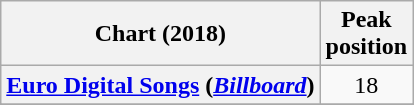<table class="wikitable plainrowheaders" style="text-align:center">
<tr>
<th scope="col">Chart (2018)</th>
<th scope="col">Peak<br> position</th>
</tr>
<tr>
<th scope="row"><a href='#'>Euro Digital Songs</a> (<em><a href='#'>Billboard</a></em>)</th>
<td>18</td>
</tr>
<tr>
</tr>
<tr>
</tr>
</table>
